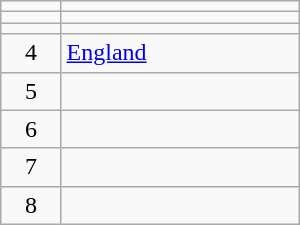<table class="wikitable" style="width:200px;">
<tr>
<td align=center></td>
<td></td>
</tr>
<tr>
<td align=center></td>
<td></td>
</tr>
<tr>
<td align=center></td>
<td></td>
</tr>
<tr>
<td align=center>4</td>
<td> <a href='#'>England</a></td>
</tr>
<tr>
<td align=center>5</td>
<td></td>
</tr>
<tr>
<td align=center>6</td>
<td></td>
</tr>
<tr>
<td align=center>7</td>
<td></td>
</tr>
<tr>
<td align=center>8</td>
<td></td>
</tr>
</table>
